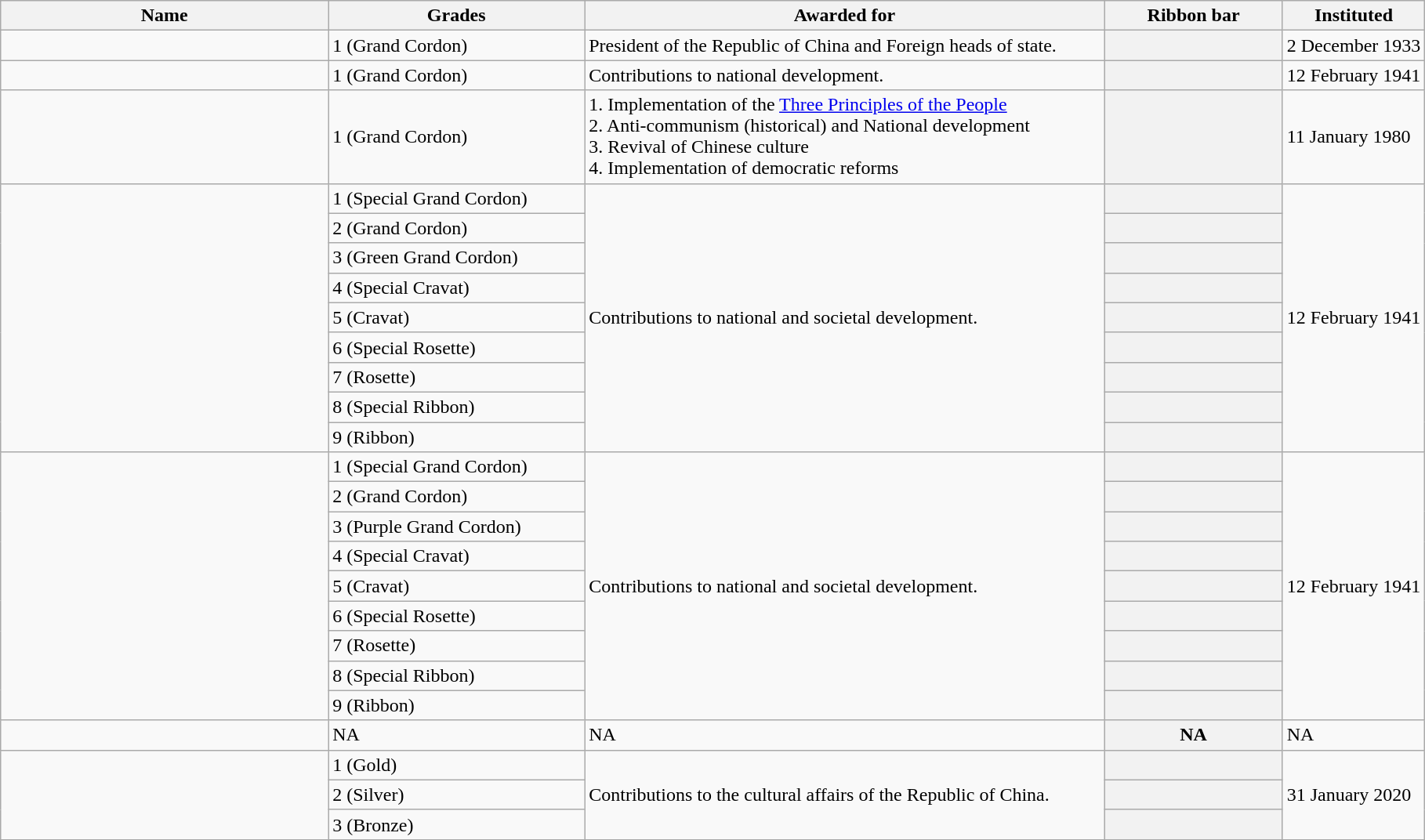<table class="wikitable">
<tr>
<th width="23%">Name</th>
<th width="18%">Grades</th>
<th>Awarded for</th>
<th width="144px">Ribbon bar</th>
<th width="10%">Instituted</th>
</tr>
<tr>
<td></td>
<td>1 (Grand Cordon)</td>
<td>President of the Republic of China and Foreign heads of state.</td>
<th></th>
<td>2 December 1933</td>
</tr>
<tr>
<td></td>
<td>1 (Grand Cordon)</td>
<td>Contributions to national development.</td>
<th></th>
<td>12 February 1941</td>
</tr>
<tr>
<td></td>
<td>1 (Grand Cordon)</td>
<td>1. Implementation of the <a href='#'>Three Principles of the People</a><br>2. Anti-communism (historical) and National development<br>3. Revival of Chinese culture<br>4. Implementation of democratic reforms</td>
<th></th>
<td>11 January 1980</td>
</tr>
<tr>
<td rowspan=9></td>
<td>1 (Special Grand Cordon)</td>
<td rowspan=9>Contributions to national and societal development.</td>
<th></th>
<td rowspan=9>12 February 1941</td>
</tr>
<tr>
<td>2 (Grand Cordon)</td>
<th></th>
</tr>
<tr>
<td>3 (Green Grand Cordon)</td>
<th></th>
</tr>
<tr>
<td>4 (Special Cravat)</td>
<th></th>
</tr>
<tr>
<td>5 (Cravat)</td>
<th></th>
</tr>
<tr>
<td>6 (Special Rosette)</td>
<th></th>
</tr>
<tr>
<td>7 (Rosette)</td>
<th></th>
</tr>
<tr>
<td>8 (Special Ribbon)</td>
<th></th>
</tr>
<tr>
<td>9 (Ribbon)</td>
<th></th>
</tr>
<tr>
<td rowspan=9></td>
<td>1 (Special Grand Cordon)</td>
<td rowspan=9>Contributions to national and societal development.</td>
<th></th>
<td rowspan=9>12 February 1941</td>
</tr>
<tr>
<td>2 (Grand Cordon)</td>
<th></th>
</tr>
<tr>
<td>3 (Purple Grand Cordon)</td>
<th></th>
</tr>
<tr>
<td>4 (Special Cravat)</td>
<th></th>
</tr>
<tr>
<td>5 (Cravat)</td>
<th></th>
</tr>
<tr>
<td>6 (Special Rosette)</td>
<th></th>
</tr>
<tr>
<td>7 (Rosette)</td>
<th></th>
</tr>
<tr>
<td>8 (Special Ribbon)</td>
<th></th>
</tr>
<tr>
<td>9 (Ribbon)</td>
<th></th>
</tr>
<tr>
<td></td>
<td>NA</td>
<td>NA</td>
<th>NA</th>
<td>NA</td>
</tr>
<tr>
<td rowspan=3></td>
<td>1 (Gold)</td>
<td rowspan=3>Contributions to the cultural affairs of the Republic of China.</td>
<th></th>
<td rowspan=3>31 January 2020<br></td>
</tr>
<tr>
<td>2 (Silver)</td>
<th></th>
</tr>
<tr>
<td>3 (Bronze)</td>
<th></th>
</tr>
<tr>
</tr>
</table>
